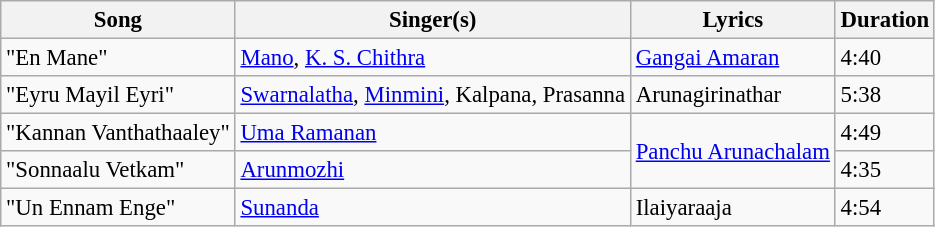<table class="wikitable" style="font-size:95%;">
<tr>
<th>Song</th>
<th>Singer(s)</th>
<th>Lyrics</th>
<th>Duration</th>
</tr>
<tr>
<td>"En Mane"</td>
<td><a href='#'>Mano</a>, <a href='#'>K. S. Chithra</a></td>
<td><a href='#'>Gangai Amaran</a></td>
<td>4:40</td>
</tr>
<tr>
<td>"Eyru Mayil Eyri"</td>
<td><a href='#'>Swarnalatha</a>, <a href='#'>Minmini</a>, Kalpana, Prasanna</td>
<td>Arunagirinathar</td>
<td>5:38</td>
</tr>
<tr>
<td>"Kannan Vanthathaaley"</td>
<td><a href='#'>Uma Ramanan</a></td>
<td rowspan=2><a href='#'>Panchu Arunachalam</a></td>
<td>4:49</td>
</tr>
<tr>
<td>"Sonnaalu Vetkam"</td>
<td><a href='#'>Arunmozhi</a></td>
<td>4:35</td>
</tr>
<tr>
<td>"Un Ennam Enge"</td>
<td><a href='#'>Sunanda</a></td>
<td>Ilaiyaraaja</td>
<td>4:54</td>
</tr>
</table>
